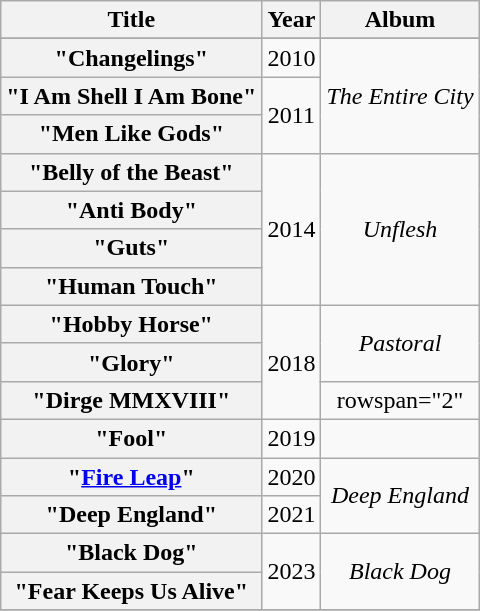<table class="wikitable plainrowheaders" style="text-align:center">
<tr>
<th scope="col">Title</th>
<th scope="col">Year</th>
<th scope="col">Album</th>
</tr>
<tr>
</tr>
<tr>
<th scope="row">"Changelings"</th>
<td>2010</td>
<td rowspan="3"><em>The Entire City</em></td>
</tr>
<tr>
<th scope="row">"I Am Shell I Am Bone"</th>
<td rowspan="2">2011</td>
</tr>
<tr>
<th scope="row">"Men Like Gods"</th>
</tr>
<tr>
<th scope="row">"Belly of the Beast"</th>
<td rowspan="4">2014</td>
<td rowspan="4"><em>Unflesh</em></td>
</tr>
<tr>
<th scope="row">"Anti Body"</th>
</tr>
<tr>
<th scope="row">"Guts"</th>
</tr>
<tr>
<th scope="row">"Human Touch"</th>
</tr>
<tr>
<th scope="row">"Hobby Horse"</th>
<td rowspan="3">2018</td>
<td rowspan="2"><em>Pastoral</em></td>
</tr>
<tr>
<th scope="row">"Glory"</th>
</tr>
<tr>
<th scope="row">"Dirge MMXVIII"</th>
<td>rowspan="2" </td>
</tr>
<tr>
<th scope="row">"Fool"</th>
<td rowspan="1">2019</td>
</tr>
<tr>
<th scope="row">"<a href='#'>Fire Leap</a>"</th>
<td rowspan="1">2020</td>
<td rowspan="2"><em>Deep England</em></td>
</tr>
<tr>
<th scope="row">"Deep England"</th>
<td rowspan="1">2021</td>
</tr>
<tr>
<th scope="row">"Black Dog"</th>
<td rowspan="2">2023</td>
<td rowspan="2"><em>Black Dog</em></td>
</tr>
<tr>
<th scope="row">"Fear Keeps Us Alive"</th>
</tr>
<tr>
</tr>
</table>
